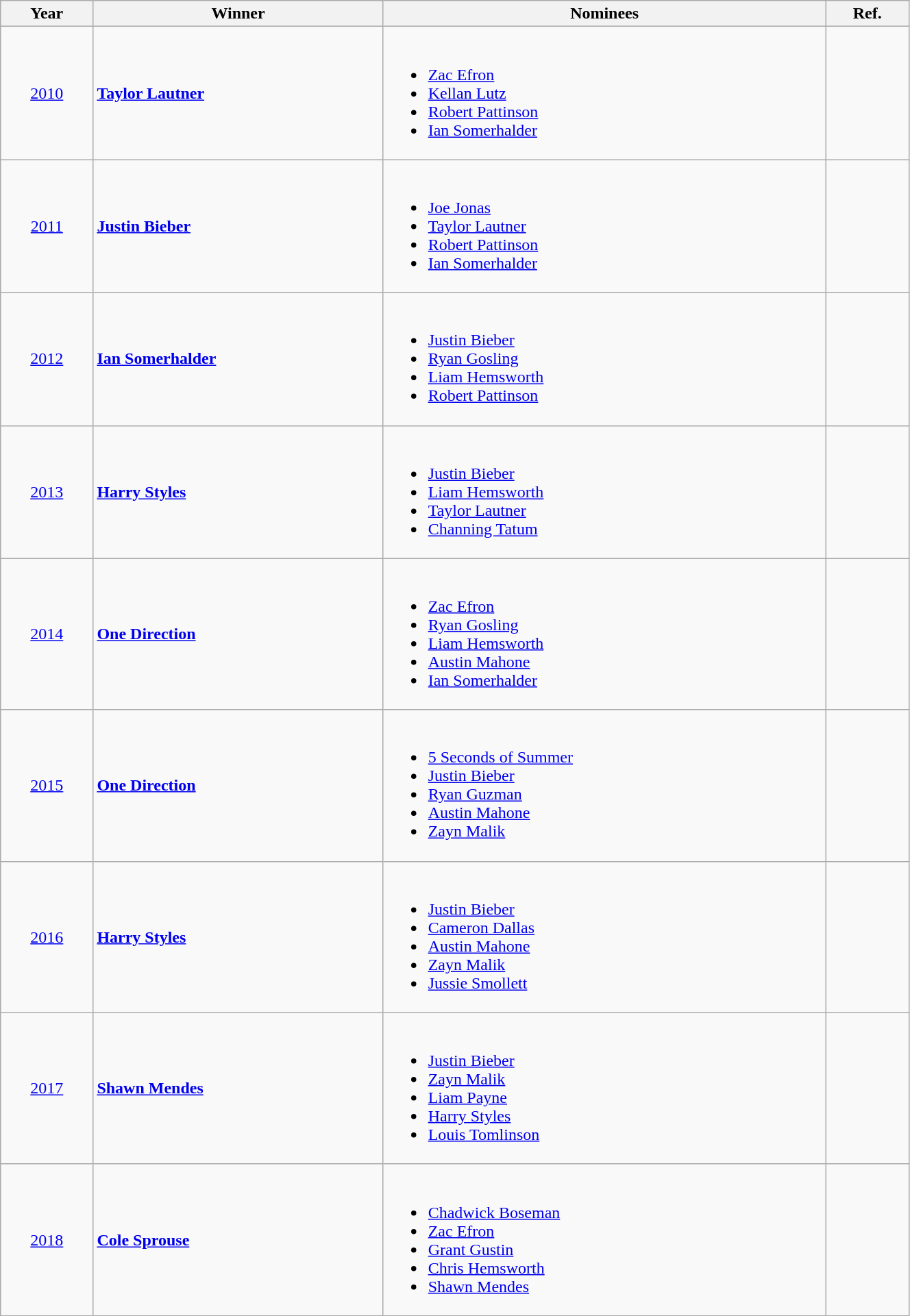<table class="wikitable" width=70%>
<tr>
<th>Year</th>
<th>Winner</th>
<th>Nominees</th>
<th>Ref.</th>
</tr>
<tr>
<td align="center"><a href='#'>2010</a></td>
<td><strong><a href='#'>Taylor Lautner</a></strong></td>
<td><br><ul><li><a href='#'>Zac Efron</a></li><li><a href='#'>Kellan Lutz</a></li><li><a href='#'>Robert Pattinson</a></li><li><a href='#'>Ian Somerhalder</a></li></ul></td>
<td align="center"></td>
</tr>
<tr>
<td align="center"><a href='#'>2011</a></td>
<td><strong><a href='#'>Justin Bieber</a></strong></td>
<td><br><ul><li><a href='#'>Joe Jonas</a></li><li><a href='#'>Taylor Lautner</a></li><li><a href='#'>Robert Pattinson</a></li><li><a href='#'>Ian Somerhalder</a></li></ul></td>
<td align="center"></td>
</tr>
<tr>
<td align="center"><a href='#'>2012</a></td>
<td><strong><a href='#'>Ian Somerhalder</a></strong></td>
<td><br><ul><li><a href='#'>Justin Bieber</a></li><li><a href='#'>Ryan Gosling</a></li><li><a href='#'>Liam Hemsworth</a></li><li><a href='#'>Robert Pattinson</a></li></ul></td>
<td align="center"></td>
</tr>
<tr>
<td align="center"><a href='#'>2013</a></td>
<td><strong><a href='#'>Harry Styles</a></strong></td>
<td><br><ul><li><a href='#'>Justin Bieber</a></li><li><a href='#'>Liam Hemsworth</a></li><li><a href='#'>Taylor Lautner</a></li><li><a href='#'>Channing Tatum</a></li></ul></td>
<td align="center"></td>
</tr>
<tr>
<td align="center"><a href='#'>2014</a></td>
<td><strong><a href='#'>One Direction</a></strong></td>
<td><br><ul><li><a href='#'>Zac Efron</a></li><li><a href='#'>Ryan Gosling</a></li><li><a href='#'>Liam Hemsworth</a></li><li><a href='#'>Austin Mahone</a></li><li><a href='#'>Ian Somerhalder</a></li></ul></td>
<td align="center"></td>
</tr>
<tr>
<td align="center"><a href='#'>2015</a></td>
<td><strong><a href='#'>One Direction</a></strong></td>
<td><br><ul><li><a href='#'>5 Seconds of Summer</a></li><li><a href='#'>Justin Bieber</a></li><li><a href='#'>Ryan Guzman</a></li><li><a href='#'>Austin Mahone</a></li><li><a href='#'>Zayn Malik</a></li></ul></td>
<td align="center"></td>
</tr>
<tr>
<td align="center"><a href='#'>2016</a></td>
<td><strong><a href='#'>Harry Styles</a></strong></td>
<td><br><ul><li><a href='#'>Justin Bieber</a></li><li><a href='#'>Cameron Dallas</a></li><li><a href='#'>Austin Mahone</a></li><li><a href='#'>Zayn Malik</a></li><li><a href='#'>Jussie Smollett</a></li></ul></td>
<td align="center"></td>
</tr>
<tr>
<td align="center"><a href='#'>2017</a></td>
<td><strong><a href='#'>Shawn Mendes</a></strong></td>
<td><br><ul><li><a href='#'>Justin Bieber</a></li><li><a href='#'>Zayn Malik</a></li><li><a href='#'>Liam Payne</a></li><li><a href='#'>Harry Styles</a></li><li><a href='#'>Louis Tomlinson</a></li></ul></td>
<td align="center"></td>
</tr>
<tr>
<td align="center"><a href='#'>2018</a></td>
<td><strong><a href='#'>Cole Sprouse</a></strong></td>
<td><br><ul><li><a href='#'>Chadwick Boseman</a></li><li><a href='#'>Zac Efron</a></li><li><a href='#'>Grant Gustin</a></li><li><a href='#'>Chris Hemsworth</a></li><li><a href='#'>Shawn Mendes</a></li></ul></td>
<td align="center"></td>
</tr>
</table>
